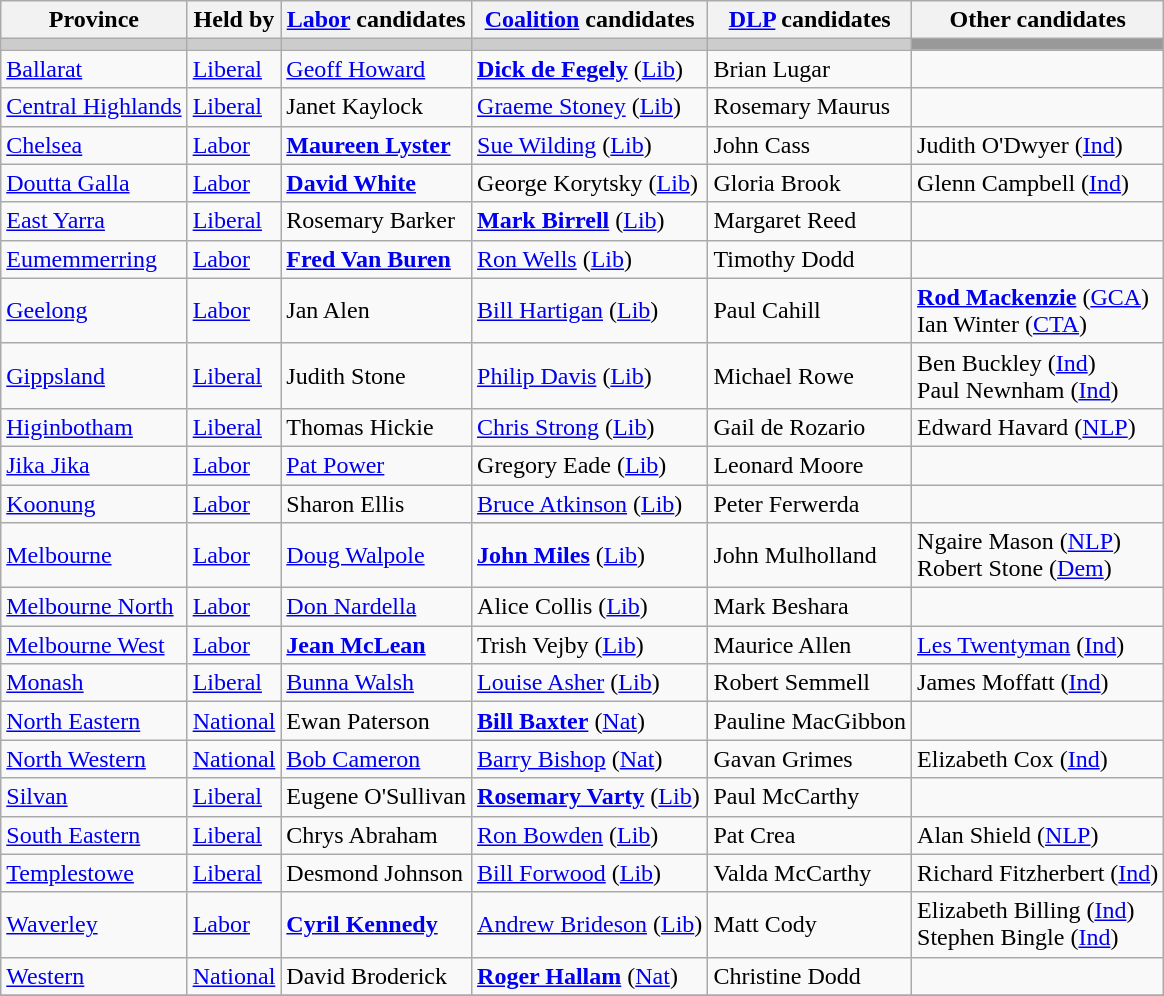<table class="wikitable">
<tr>
<th>Province</th>
<th>Held by</th>
<th><a href='#'>Labor</a> candidates</th>
<th><a href='#'>Coalition</a> candidates</th>
<th><a href='#'>DLP</a> candidates</th>
<th>Other candidates</th>
</tr>
<tr bgcolor="#cccccc">
<td></td>
<td></td>
<td></td>
<td></td>
<td></td>
<td bgcolor="#999999"></td>
</tr>
<tr>
<td><a href='#'>Ballarat</a></td>
<td><a href='#'>Liberal</a></td>
<td><a href='#'>Geoff Howard</a></td>
<td><strong><a href='#'>Dick de Fegely</a></strong> (<a href='#'>Lib</a>)</td>
<td>Brian Lugar</td>
<td></td>
</tr>
<tr>
<td><a href='#'>Central Highlands</a></td>
<td><a href='#'>Liberal</a></td>
<td>Janet Kaylock</td>
<td><a href='#'>Graeme Stoney</a> (<a href='#'>Lib</a>)</td>
<td>Rosemary Maurus</td>
<td></td>
</tr>
<tr>
<td><a href='#'>Chelsea</a></td>
<td><a href='#'>Labor</a></td>
<td><strong><a href='#'>Maureen Lyster</a></strong></td>
<td><a href='#'>Sue Wilding</a> (<a href='#'>Lib</a>)</td>
<td>John Cass</td>
<td>Judith O'Dwyer (<a href='#'>Ind</a>)</td>
</tr>
<tr>
<td><a href='#'>Doutta Galla</a></td>
<td><a href='#'>Labor</a></td>
<td><strong><a href='#'>David White</a></strong></td>
<td>George Korytsky (<a href='#'>Lib</a>)</td>
<td>Gloria Brook</td>
<td>Glenn Campbell (<a href='#'>Ind</a>)</td>
</tr>
<tr>
<td><a href='#'>East Yarra</a></td>
<td><a href='#'>Liberal</a></td>
<td>Rosemary Barker</td>
<td><strong><a href='#'>Mark Birrell</a></strong> (<a href='#'>Lib</a>)</td>
<td>Margaret Reed</td>
<td></td>
</tr>
<tr>
<td><a href='#'>Eumemmerring</a></td>
<td><a href='#'>Labor</a></td>
<td><strong><a href='#'>Fred Van Buren</a></strong></td>
<td><a href='#'>Ron Wells</a> (<a href='#'>Lib</a>)</td>
<td>Timothy Dodd</td>
<td></td>
</tr>
<tr>
<td><a href='#'>Geelong</a></td>
<td><a href='#'>Labor</a></td>
<td>Jan Alen</td>
<td><a href='#'>Bill Hartigan</a> (<a href='#'>Lib</a>)</td>
<td>Paul Cahill</td>
<td><strong><a href='#'>Rod Mackenzie</a></strong> (<a href='#'>GCA</a>) <br> Ian Winter (<a href='#'>CTA</a>)</td>
</tr>
<tr>
<td><a href='#'>Gippsland</a></td>
<td><a href='#'>Liberal</a></td>
<td>Judith Stone</td>
<td><a href='#'>Philip Davis</a> (<a href='#'>Lib</a>)</td>
<td>Michael Rowe</td>
<td>Ben Buckley (<a href='#'>Ind</a>) <br> Paul Newnham (<a href='#'>Ind</a>)</td>
</tr>
<tr>
<td><a href='#'>Higinbotham</a></td>
<td><a href='#'>Liberal</a></td>
<td>Thomas Hickie</td>
<td><a href='#'>Chris Strong</a> (<a href='#'>Lib</a>)</td>
<td>Gail de Rozario</td>
<td>Edward Havard (<a href='#'>NLP</a>)</td>
</tr>
<tr>
<td><a href='#'>Jika Jika</a></td>
<td><a href='#'>Labor</a></td>
<td><a href='#'>Pat Power</a></td>
<td>Gregory Eade (<a href='#'>Lib</a>)</td>
<td>Leonard Moore</td>
<td></td>
</tr>
<tr>
<td><a href='#'>Koonung</a></td>
<td><a href='#'>Labor</a></td>
<td>Sharon Ellis</td>
<td><a href='#'>Bruce Atkinson</a> (<a href='#'>Lib</a>)</td>
<td>Peter Ferwerda</td>
<td></td>
</tr>
<tr>
<td><a href='#'>Melbourne</a></td>
<td><a href='#'>Labor</a></td>
<td><a href='#'>Doug Walpole</a></td>
<td><strong><a href='#'>John Miles</a></strong> (<a href='#'>Lib</a>)</td>
<td>John Mulholland</td>
<td>Ngaire Mason (<a href='#'>NLP</a>) <br> Robert Stone (<a href='#'>Dem</a>)</td>
</tr>
<tr>
<td><a href='#'>Melbourne North</a></td>
<td><a href='#'>Labor</a></td>
<td><a href='#'>Don Nardella</a></td>
<td>Alice Collis (<a href='#'>Lib</a>)</td>
<td>Mark Beshara</td>
<td></td>
</tr>
<tr>
<td><a href='#'>Melbourne West</a></td>
<td><a href='#'>Labor</a></td>
<td><strong><a href='#'>Jean McLean</a></strong></td>
<td>Trish Vejby (<a href='#'>Lib</a>)</td>
<td>Maurice Allen</td>
<td><a href='#'>Les Twentyman</a> (<a href='#'>Ind</a>)</td>
</tr>
<tr>
<td><a href='#'>Monash</a></td>
<td><a href='#'>Liberal</a></td>
<td><a href='#'>Bunna Walsh</a></td>
<td><a href='#'>Louise Asher</a> (<a href='#'>Lib</a>)</td>
<td>Robert Semmell</td>
<td>James Moffatt (<a href='#'>Ind</a>)</td>
</tr>
<tr>
<td><a href='#'>North Eastern</a></td>
<td><a href='#'>National</a></td>
<td>Ewan Paterson</td>
<td><strong><a href='#'>Bill Baxter</a></strong> (<a href='#'>Nat</a>)</td>
<td>Pauline MacGibbon</td>
<td></td>
</tr>
<tr>
<td><a href='#'>North Western</a></td>
<td><a href='#'>National</a></td>
<td><a href='#'>Bob Cameron</a></td>
<td><a href='#'>Barry Bishop</a> (<a href='#'>Nat</a>)</td>
<td>Gavan Grimes</td>
<td>Elizabeth Cox (<a href='#'>Ind</a>)</td>
</tr>
<tr>
<td><a href='#'>Silvan</a></td>
<td><a href='#'>Liberal</a></td>
<td>Eugene O'Sullivan</td>
<td><strong><a href='#'>Rosemary Varty</a></strong> (<a href='#'>Lib</a>)</td>
<td>Paul McCarthy</td>
<td></td>
</tr>
<tr>
<td><a href='#'>South Eastern</a></td>
<td><a href='#'>Liberal</a></td>
<td>Chrys Abraham</td>
<td><a href='#'>Ron Bowden</a> (<a href='#'>Lib</a>)</td>
<td>Pat Crea</td>
<td>Alan Shield (<a href='#'>NLP</a>)</td>
</tr>
<tr>
<td><a href='#'>Templestowe</a></td>
<td><a href='#'>Liberal</a></td>
<td>Desmond Johnson</td>
<td><a href='#'>Bill Forwood</a> (<a href='#'>Lib</a>)</td>
<td>Valda McCarthy</td>
<td>Richard Fitzherbert (<a href='#'>Ind</a>)</td>
</tr>
<tr>
<td><a href='#'>Waverley</a></td>
<td><a href='#'>Labor</a></td>
<td><strong><a href='#'>Cyril Kennedy</a></strong></td>
<td><a href='#'>Andrew Brideson</a> (<a href='#'>Lib</a>)</td>
<td>Matt Cody</td>
<td>Elizabeth Billing (<a href='#'>Ind</a>) <br> Stephen Bingle (<a href='#'>Ind</a>)</td>
</tr>
<tr>
<td><a href='#'>Western</a></td>
<td><a href='#'>National</a></td>
<td>David Broderick</td>
<td><strong><a href='#'>Roger Hallam</a></strong> (<a href='#'>Nat</a>)</td>
<td>Christine Dodd</td>
<td></td>
</tr>
<tr>
</tr>
</table>
